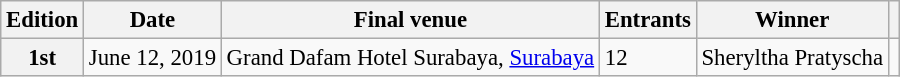<table class="wikitable defaultcenter col2left col3left col5left" style="font-size:95%;">
<tr>
<th>Edition</th>
<th>Date</th>
<th>Final venue</th>
<th>Entrants</th>
<th>Winner</th>
<th></th>
</tr>
<tr>
<th>1st</th>
<td>June 12, 2019</td>
<td>Grand Dafam Hotel Surabaya, <a href='#'>Surabaya</a></td>
<td>12</td>
<td>Sheryltha Pratyscha</td>
<td></td>
</tr>
</table>
